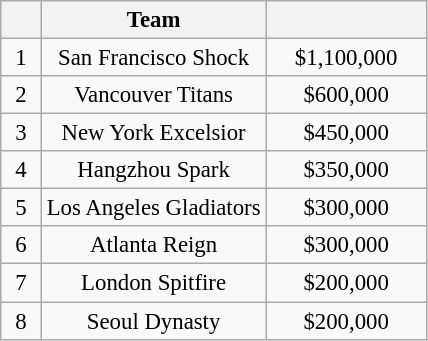<table class="wikitable" style="text-align: center; font-size: 95%;">
<tr>
<th scope="col" style="width: 20px;"></th>
<th>Team</th>
<th scope="col" style="width: 100px;"></th>
</tr>
<tr>
<td>1</td>
<td>San Francisco Shock</td>
<td>$1,100,000</td>
</tr>
<tr>
<td>2</td>
<td>Vancouver Titans</td>
<td>$600,000</td>
</tr>
<tr>
<td>3</td>
<td>New York Excelsior</td>
<td>$450,000</td>
</tr>
<tr>
<td>4</td>
<td>Hangzhou Spark</td>
<td>$350,000</td>
</tr>
<tr>
<td>5</td>
<td>Los Angeles Gladiators</td>
<td>$300,000</td>
</tr>
<tr>
<td>6</td>
<td>Atlanta Reign</td>
<td>$300,000</td>
</tr>
<tr>
<td>7</td>
<td>London Spitfire</td>
<td>$200,000</td>
</tr>
<tr>
<td>8</td>
<td>Seoul Dynasty</td>
<td>$200,000</td>
</tr>
</table>
